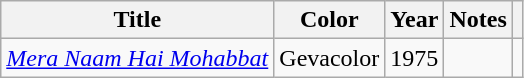<table class="wikitable">
<tr>
<th>Title</th>
<th>Color</th>
<th>Year</th>
<th>Notes</th>
<th></th>
</tr>
<tr>
<td><em><a href='#'>Mera Naam Hai Mohabbat</a></em></td>
<td>Gevacolor</td>
<td>1975</td>
<td></td>
<td></td>
</tr>
</table>
